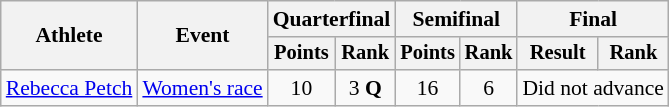<table class="wikitable" style="font-size:90%;">
<tr>
<th rowspan=2>Athlete</th>
<th rowspan=2>Event</th>
<th colspan=2>Quarterfinal</th>
<th colspan=2>Semifinal</th>
<th colspan=2>Final</th>
</tr>
<tr style="font-size:95%">
<th>Points</th>
<th>Rank</th>
<th>Points</th>
<th>Rank</th>
<th>Result</th>
<th>Rank</th>
</tr>
<tr align=center>
<td align=left><a href='#'>Rebecca Petch</a></td>
<td align=left><a href='#'>Women's race</a></td>
<td>10</td>
<td>3 <strong>Q</strong></td>
<td>16</td>
<td>6</td>
<td colspan=2>Did not advance</td>
</tr>
</table>
